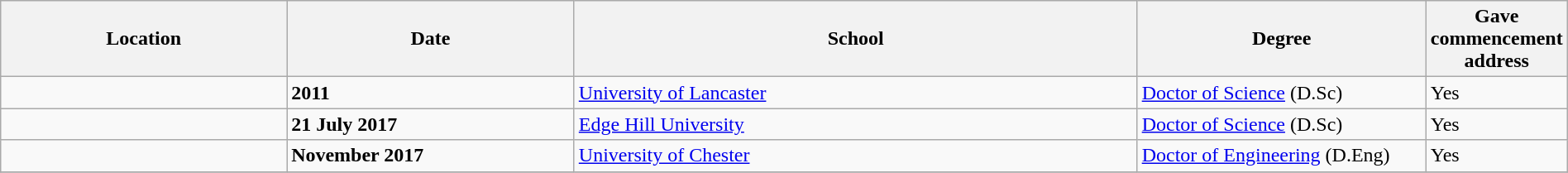<table class="wikitable" style="width:100%;">
<tr>
<th style="width:20%;">Location</th>
<th style="width:20%;">Date</th>
<th style="width:40%;">School</th>
<th style="width:20%;">Degree</th>
<th style="width:20%;">Gave commencement address</th>
</tr>
<tr>
<td></td>
<td><strong>2011</strong></td>
<td><a href='#'>University of Lancaster</a></td>
<td><a href='#'>Doctor of Science</a> (D.Sc)</td>
<td>Yes</td>
</tr>
<tr>
<td></td>
<td><strong>21 July 2017</strong></td>
<td><a href='#'>Edge Hill University</a></td>
<td><a href='#'>Doctor of Science</a> (D.Sc)</td>
<td>Yes</td>
</tr>
<tr>
<td></td>
<td><strong>November 2017</strong></td>
<td><a href='#'>University of Chester</a></td>
<td><a href='#'>Doctor of Engineering</a> (D.Eng)</td>
<td>Yes</td>
</tr>
<tr>
</tr>
</table>
